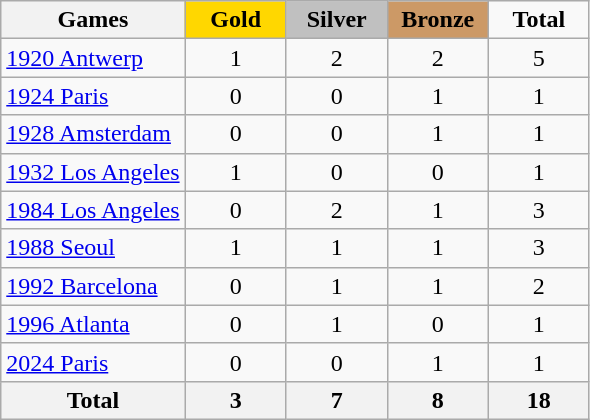<table class="wikitable">
<tr align=center>
<th>Games</th>
<td width=60 bgcolor=gold><strong>Gold</strong></td>
<td width=60 bgcolor=silver><strong>Silver</strong></td>
<td width=60 bgcolor=cc9966><strong>Bronze</strong></td>
<td width=60><strong>Total</strong></td>
</tr>
<tr align=center>
<td align=left><a href='#'>1920 Antwerp</a></td>
<td>1</td>
<td>2</td>
<td>2</td>
<td>5</td>
</tr>
<tr align=center>
<td align=left><a href='#'>1924 Paris</a></td>
<td>0</td>
<td>0</td>
<td>1</td>
<td>1</td>
</tr>
<tr align=center>
<td align=left><a href='#'>1928 Amsterdam</a></td>
<td>0</td>
<td>0</td>
<td>1</td>
<td>1</td>
</tr>
<tr align=center>
<td align=left><a href='#'>1932 Los Angeles</a></td>
<td>1</td>
<td>0</td>
<td>0</td>
<td>1</td>
</tr>
<tr align=center>
<td align=left><a href='#'>1984 Los Angeles</a></td>
<td>0</td>
<td>2</td>
<td>1</td>
<td>3</td>
</tr>
<tr align=center>
<td align=left><a href='#'>1988 Seoul</a></td>
<td>1</td>
<td>1</td>
<td>1</td>
<td>3</td>
</tr>
<tr align=center>
<td align=left><a href='#'>1992 Barcelona</a></td>
<td>0</td>
<td>1</td>
<td>1</td>
<td>2</td>
</tr>
<tr align=center>
<td align=left><a href='#'>1996 Atlanta</a></td>
<td>0</td>
<td>1</td>
<td>0</td>
<td>1</td>
</tr>
<tr align=center>
<td align=left><a href='#'>2024 Paris</a></td>
<td>0</td>
<td>0</td>
<td>1</td>
<td>1</td>
</tr>
<tr align=center>
<th>Total</th>
<th>3</th>
<th>7</th>
<th>8</th>
<th>18</th>
</tr>
</table>
